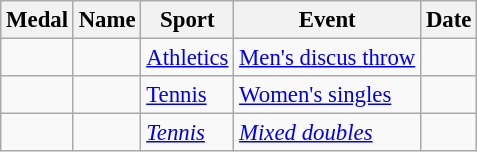<table class="wikitable sortable" style=font-size:95%>
<tr>
<th>Medal</th>
<th>Name</th>
<th>Sport</th>
<th>Event</th>
<th>Date</th>
</tr>
<tr>
<td></td>
<td></td>
<td><a href='#'>Athletics</a></td>
<td><a href='#'>Men's discus throw</a></td>
<td></td>
</tr>
<tr>
<td></td>
<td></td>
<td><a href='#'>Tennis</a></td>
<td><a href='#'>Women's singles</a></td>
<td></td>
</tr>
<tr>
<td><em></em></td>
<td><em></em></td>
<td><em><a href='#'>Tennis</a></em></td>
<td><em><a href='#'>Mixed doubles</a></em></td>
<td><em></em></td>
</tr>
</table>
